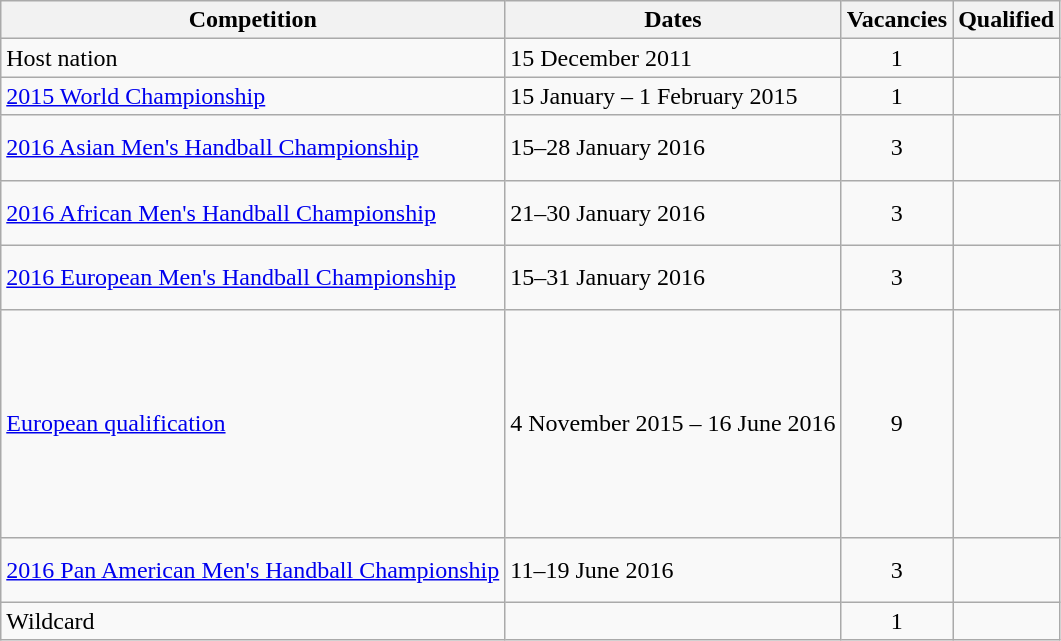<table class="wikitable">
<tr>
<th>Competition</th>
<th>Dates</th>
<th>Vacancies</th>
<th>Qualified</th>
</tr>
<tr>
<td>Host nation</td>
<td>15 December 2011</td>
<td align="center">1</td>
<td></td>
</tr>
<tr>
<td><a href='#'>2015 World Championship</a></td>
<td>15 January – 1 February 2015</td>
<td align="center">1</td>
<td></td>
</tr>
<tr>
<td><a href='#'>2016 Asian Men's Handball Championship</a></td>
<td>15–28 January 2016</td>
<td align="center">3</td>
<td><br><br></td>
</tr>
<tr>
<td><a href='#'>2016 African Men's Handball Championship</a></td>
<td>21–30 January 2016</td>
<td align="center">3</td>
<td><br><br></td>
</tr>
<tr>
<td><a href='#'>2016 European Men's Handball Championship</a></td>
<td>15–31 January 2016</td>
<td align="center">3</td>
<td><br><br></td>
</tr>
<tr>
<td><a href='#'>European qualification</a></td>
<td>4 November 2015 – 16 June 2016</td>
<td align="center">9</td>
<td><br><br><br><br><br><br><br><br></td>
</tr>
<tr>
<td><a href='#'>2016 Pan American Men's Handball Championship</a></td>
<td>11–19 June 2016</td>
<td align="center">3</td>
<td><br><br></td>
</tr>
<tr>
<td>Wildcard</td>
<td></td>
<td align="center">1</td>
<td></td>
</tr>
</table>
